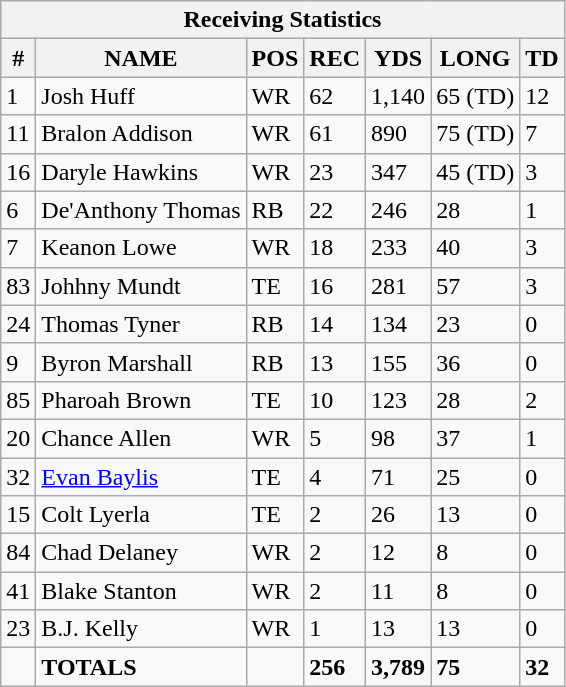<table class="wikitable sortable collapsible collapsed">
<tr>
<th colspan="7">Receiving Statistics</th>
</tr>
<tr>
<th>#</th>
<th>NAME</th>
<th>POS</th>
<th>REC</th>
<th>YDS</th>
<th>LONG</th>
<th>TD</th>
</tr>
<tr>
<td>1</td>
<td>Josh Huff</td>
<td>WR</td>
<td>62</td>
<td>1,140</td>
<td>65 (TD)</td>
<td>12</td>
</tr>
<tr>
<td>11</td>
<td>Bralon Addison</td>
<td>WR</td>
<td>61</td>
<td>890</td>
<td>75 (TD)</td>
<td>7</td>
</tr>
<tr>
<td>16</td>
<td>Daryle Hawkins</td>
<td>WR</td>
<td>23</td>
<td>347</td>
<td>45 (TD)</td>
<td>3</td>
</tr>
<tr>
<td>6</td>
<td>De'Anthony Thomas</td>
<td>RB</td>
<td>22</td>
<td>246</td>
<td>28</td>
<td>1</td>
</tr>
<tr>
<td>7</td>
<td>Keanon Lowe</td>
<td>WR</td>
<td>18</td>
<td>233</td>
<td>40</td>
<td>3</td>
</tr>
<tr>
<td>83</td>
<td>Johhny Mundt</td>
<td>TE</td>
<td>16</td>
<td>281</td>
<td>57</td>
<td>3</td>
</tr>
<tr>
<td>24</td>
<td>Thomas Tyner</td>
<td>RB</td>
<td>14</td>
<td>134</td>
<td>23</td>
<td>0</td>
</tr>
<tr>
<td>9</td>
<td>Byron Marshall</td>
<td>RB</td>
<td>13</td>
<td>155</td>
<td>36</td>
<td>0</td>
</tr>
<tr>
<td>85</td>
<td>Pharoah Brown</td>
<td>TE</td>
<td>10</td>
<td>123</td>
<td>28</td>
<td>2</td>
</tr>
<tr>
<td>20</td>
<td>Chance Allen</td>
<td>WR</td>
<td>5</td>
<td>98</td>
<td>37</td>
<td>1</td>
</tr>
<tr>
<td>32</td>
<td><a href='#'>Evan Baylis</a></td>
<td>TE</td>
<td>4</td>
<td>71</td>
<td>25</td>
<td>0</td>
</tr>
<tr>
<td>15</td>
<td>Colt Lyerla</td>
<td>TE</td>
<td>2</td>
<td>26</td>
<td>13</td>
<td>0</td>
</tr>
<tr>
<td>84</td>
<td>Chad Delaney</td>
<td>WR</td>
<td>2</td>
<td>12</td>
<td>8</td>
<td>0</td>
</tr>
<tr>
<td>41</td>
<td>Blake Stanton</td>
<td>WR</td>
<td>2</td>
<td>11</td>
<td>8</td>
<td>0</td>
</tr>
<tr>
<td>23</td>
<td>B.J. Kelly</td>
<td>WR</td>
<td>1</td>
<td>13</td>
<td>13</td>
<td>0</td>
</tr>
<tr>
<td></td>
<td><strong>TOTALS</strong></td>
<td></td>
<td><strong>256</strong></td>
<td><strong>3,789</strong></td>
<td><strong>75</strong></td>
<td><strong>32</strong></td>
</tr>
</table>
